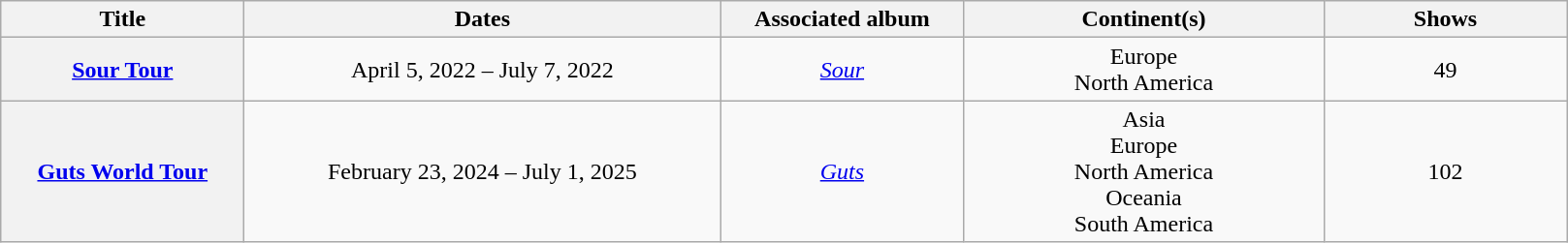<table class="wikitable plainrowheaders" style="text-align:center;">
<tr>
<th scope="col" style="width:10em;">Title</th>
<th scope="col" style="width:20em;">Dates</th>
<th scope="col" style="width:10em;">Associated album</th>
<th scope="col" style="width:15em;">Continent(s)</th>
<th scope="col" style="width:10em;">Shows</th>
</tr>
<tr>
<th scope="row"><a href='#'>Sour Tour</a></th>
<td>April 5, 2022 – July 7, 2022</td>
<td><em><a href='#'>Sour</a></em></td>
<td> Europe<br>North America</td>
<td>49</td>
</tr>
<tr>
<th scope="row"><a href='#'>Guts World Tour</a></th>
<td>February 23, 2024 – July 1, 2025</td>
<td><em><a href='#'>Guts</a></em></td>
<td> Asia<br>Europe<br>North America<br>Oceania<br>South America</td>
<td>102</td>
</tr>
</table>
